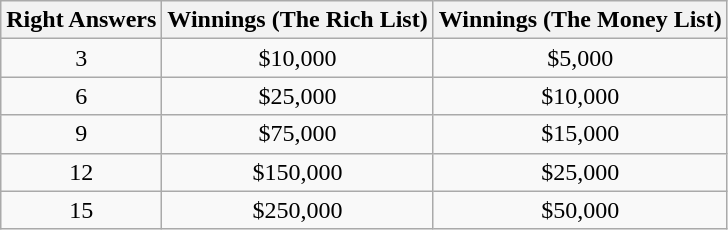<table class="wikitable">
<tr>
<th>Right Answers</th>
<th>Winnings (The Rich List)</th>
<th>Winnings (The Money List)</th>
</tr>
<tr>
<td align=center>3</td>
<td align=center>$10,000</td>
<td align=center>$5,000</td>
</tr>
<tr>
<td align=center>6</td>
<td align=center>$25,000</td>
<td align=center>$10,000</td>
</tr>
<tr>
<td align=center>9</td>
<td align=center>$75,000</td>
<td align=center>$15,000</td>
</tr>
<tr>
<td align=center>12</td>
<td align=center>$150,000</td>
<td align=center>$25,000</td>
</tr>
<tr>
<td align=center>15</td>
<td align=center>$250,000</td>
<td align=center>$50,000</td>
</tr>
</table>
